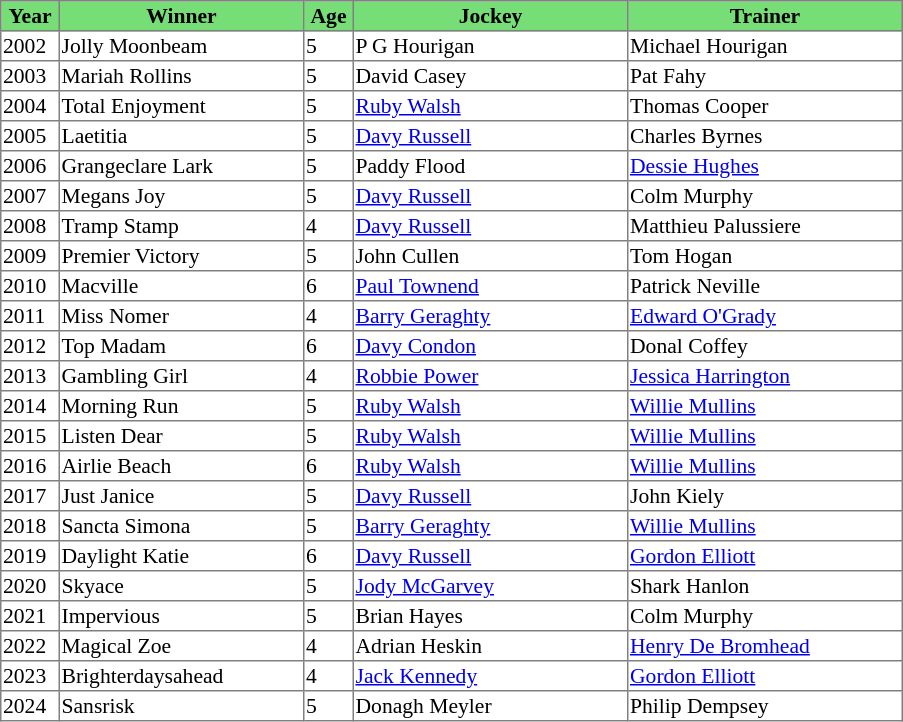<table class = "sortable" | border="1" style="border-collapse: collapse; font-size:90%">
<tr bgcolor="#77dd77" align="center">
<th style="width:36px"><strong>Year</strong></th>
<th style="width:160px"><strong>Winner</strong></th>
<th style="width:30px"><strong>Age</strong></th>
<th style="width:180px"><strong>Jockey</strong></th>
<th style="width:180px"><strong>Trainer</strong></th>
</tr>
<tr>
<td>2002</td>
<td>Jolly Moonbeam</td>
<td>5</td>
<td>P G Hourigan</td>
<td>Michael Hourigan</td>
</tr>
<tr>
<td>2003</td>
<td>Mariah Rollins</td>
<td>5</td>
<td>David Casey</td>
<td>Pat Fahy</td>
</tr>
<tr>
<td>2004</td>
<td>Total Enjoyment</td>
<td>5</td>
<td><a href='#'>Ruby Walsh</a></td>
<td>Thomas Cooper</td>
</tr>
<tr>
<td>2005</td>
<td>Laetitia</td>
<td>5</td>
<td><a href='#'>Davy Russell</a></td>
<td>Charles Byrnes</td>
</tr>
<tr>
<td>2006</td>
<td>Grangeclare Lark</td>
<td>5</td>
<td>Paddy Flood</td>
<td><a href='#'>Dessie Hughes</a></td>
</tr>
<tr>
<td>2007</td>
<td>Megans Joy</td>
<td>5</td>
<td><a href='#'>Davy Russell</a></td>
<td>Colm Murphy</td>
</tr>
<tr>
<td>2008</td>
<td>Tramp Stamp</td>
<td>4</td>
<td><a href='#'>Davy Russell</a></td>
<td>Matthieu Palussiere</td>
</tr>
<tr>
<td>2009</td>
<td>Premier Victory</td>
<td>5</td>
<td>John Cullen</td>
<td>Tom Hogan</td>
</tr>
<tr>
<td>2010</td>
<td>Macville</td>
<td>6</td>
<td><a href='#'>Paul Townend</a></td>
<td>Patrick Neville</td>
</tr>
<tr>
<td>2011</td>
<td>Miss Nomer</td>
<td>4</td>
<td><a href='#'>Barry Geraghty</a></td>
<td><a href='#'>Edward O'Grady</a></td>
</tr>
<tr>
<td>2012</td>
<td>Top Madam</td>
<td>6</td>
<td><a href='#'>Davy Condon</a></td>
<td>Donal Coffey</td>
</tr>
<tr>
<td>2013</td>
<td>Gambling Girl</td>
<td>4</td>
<td><a href='#'>Robbie Power</a></td>
<td><a href='#'>Jessica Harrington</a></td>
</tr>
<tr>
<td>2014</td>
<td>Morning Run</td>
<td>5</td>
<td><a href='#'>Ruby Walsh</a></td>
<td><a href='#'>Willie Mullins</a></td>
</tr>
<tr>
<td>2015</td>
<td>Listen Dear</td>
<td>5</td>
<td><a href='#'>Ruby Walsh</a></td>
<td><a href='#'>Willie Mullins</a></td>
</tr>
<tr>
<td>2016</td>
<td>Airlie Beach</td>
<td>6</td>
<td><a href='#'>Ruby Walsh</a></td>
<td><a href='#'>Willie Mullins</a></td>
</tr>
<tr>
<td>2017</td>
<td>Just Janice</td>
<td>5</td>
<td><a href='#'>Davy Russell</a></td>
<td>John Kiely</td>
</tr>
<tr>
<td>2018</td>
<td>Sancta Simona</td>
<td>5</td>
<td><a href='#'>Barry Geraghty</a></td>
<td><a href='#'>Willie Mullins</a></td>
</tr>
<tr>
<td>2019</td>
<td>Daylight Katie</td>
<td>6</td>
<td><a href='#'>Davy Russell</a></td>
<td><a href='#'>Gordon Elliott</a></td>
</tr>
<tr>
<td>2020</td>
<td>Skyace</td>
<td>5</td>
<td><a href='#'>Jody McGarvey</a></td>
<td>Shark Hanlon</td>
</tr>
<tr>
<td>2021</td>
<td>Impervious</td>
<td>5</td>
<td>Brian Hayes</td>
<td>Colm Murphy</td>
</tr>
<tr>
<td>2022</td>
<td>Magical Zoe</td>
<td>4</td>
<td>Adrian Heskin</td>
<td><a href='#'>Henry De Bromhead</a></td>
</tr>
<tr>
<td>2023</td>
<td>Brighterdaysahead</td>
<td>4</td>
<td><a href='#'>Jack Kennedy</a></td>
<td><a href='#'>Gordon Elliott</a></td>
</tr>
<tr>
<td>2024</td>
<td>Sansrisk</td>
<td>5</td>
<td>Donagh Meyler</td>
<td>Philip Dempsey</td>
</tr>
</table>
